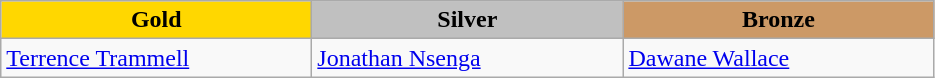<table class="wikitable" style="text-align:left">
<tr align="center">
<td width=200 bgcolor=gold><strong>Gold</strong></td>
<td width=200 bgcolor=silver><strong>Silver</strong></td>
<td width=200 bgcolor=CC9966><strong>Bronze</strong></td>
</tr>
<tr>
<td><a href='#'>Terrence Trammell</a><br><em></em></td>
<td><a href='#'>Jonathan Nsenga</a><br><em></em></td>
<td><a href='#'>Dawane Wallace</a><br><em></em></td>
</tr>
</table>
